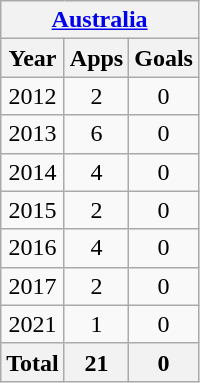<table class="wikitable" style="text-align:center">
<tr>
<th colspan=3><a href='#'>Australia</a></th>
</tr>
<tr>
<th>Year</th>
<th>Apps</th>
<th>Goals</th>
</tr>
<tr>
<td>2012</td>
<td>2</td>
<td>0</td>
</tr>
<tr>
<td>2013</td>
<td>6</td>
<td>0</td>
</tr>
<tr>
<td>2014</td>
<td>4</td>
<td>0</td>
</tr>
<tr>
<td>2015</td>
<td>2</td>
<td>0</td>
</tr>
<tr>
<td>2016</td>
<td>4</td>
<td>0</td>
</tr>
<tr>
<td>2017</td>
<td>2</td>
<td>0</td>
</tr>
<tr>
<td>2021</td>
<td>1</td>
<td>0</td>
</tr>
<tr>
<th>Total</th>
<th>21</th>
<th>0</th>
</tr>
</table>
